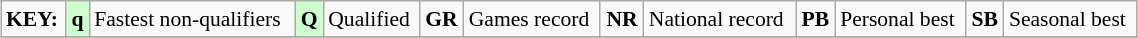<table class="wikitable" style="margin:0.5em auto; font-size:90%;position:relative;" width=60%>
<tr>
<td><strong>KEY:</strong></td>
<td bgcolor=ccffcc align=center><strong>q</strong></td>
<td>Fastest non-qualifiers</td>
<td bgcolor=ccffcc align=center><strong>Q</strong></td>
<td>Qualified</td>
<td align=center><strong>GR</strong></td>
<td>Games record</td>
<td align=center><strong>NR</strong></td>
<td>National record</td>
<td align=center><strong>PB</strong></td>
<td>Personal best</td>
<td align=center><strong>SB</strong></td>
<td>Seasonal best</td>
</tr>
<tr>
</tr>
</table>
